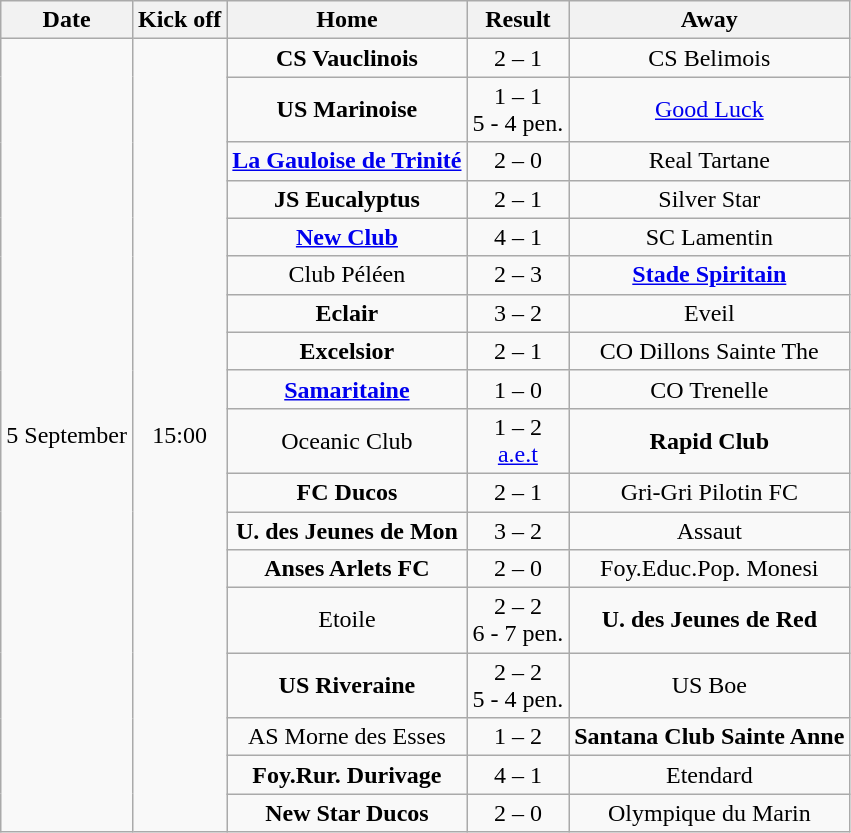<table class="wikitable" style="text-align: center">
<tr>
<th scope="col">Date</th>
<th scope="col">Kick off</th>
<th scope="col">Home</th>
<th scope="col">Result</th>
<th scope="col">Away</th>
</tr>
<tr>
<td rowspan="18">5 September</td>
<td rowspan="18">15:00</td>
<td><strong>CS Vauclinois</strong></td>
<td>2 – 1</td>
<td>CS Belimois</td>
</tr>
<tr>
<td><strong>US Marinoise</strong></td>
<td>1 – 1 <br> 5 - 4 pen.</td>
<td><a href='#'>Good Luck</a></td>
</tr>
<tr>
<td><strong><a href='#'>La Gauloise de Trinité</a></strong></td>
<td>2 – 0</td>
<td>Real Tartane</td>
</tr>
<tr>
<td><strong>JS Eucalyptus</strong></td>
<td>2 – 1</td>
<td>Silver Star</td>
</tr>
<tr>
<td><strong><a href='#'>New Club</a></strong></td>
<td>4 – 1</td>
<td>SC Lamentin</td>
</tr>
<tr>
<td>Club Péléen</td>
<td>2 – 3</td>
<td><strong><a href='#'>Stade Spiritain</a></strong></td>
</tr>
<tr>
<td><strong>Eclair</strong></td>
<td>3 – 2</td>
<td>Eveil</td>
</tr>
<tr>
<td><strong>Excelsior</strong></td>
<td>2 – 1</td>
<td>CO Dillons Sainte The</td>
</tr>
<tr>
<td><strong><a href='#'>Samaritaine</a></strong></td>
<td>1 – 0</td>
<td>CO Trenelle</td>
</tr>
<tr>
<td>Oceanic Club</td>
<td>1 – 2 <br> <a href='#'>a.e.t</a></td>
<td><strong>Rapid Club</strong></td>
</tr>
<tr>
<td><strong>FC Ducos</strong></td>
<td>2 – 1</td>
<td>Gri-Gri Pilotin FC</td>
</tr>
<tr>
<td><strong>U. des Jeunes de Mon</strong></td>
<td>3 – 2</td>
<td>Assaut</td>
</tr>
<tr>
<td><strong>Anses Arlets FC</strong></td>
<td>2 – 0</td>
<td>Foy.Educ.Pop. Monesi</td>
</tr>
<tr>
<td>Etoile</td>
<td>2 – 2 <br> 6 - 7 pen.</td>
<td><strong>U. des Jeunes de Red</strong></td>
</tr>
<tr>
<td><strong>US Riveraine</strong></td>
<td>2 – 2 <br> 5 - 4 pen.</td>
<td>US Boe</td>
</tr>
<tr>
<td>AS Morne des Esses</td>
<td>1 – 2</td>
<td><strong>Santana Club Sainte Anne</strong></td>
</tr>
<tr>
<td><strong>Foy.Rur. Durivage</strong></td>
<td>4 – 1</td>
<td>Etendard</td>
</tr>
<tr>
<td><strong>New Star Ducos</strong></td>
<td>2 – 0</td>
<td>Olympique du Marin</td>
</tr>
</table>
